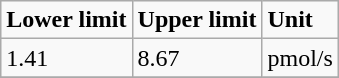<table class="wikitable">
<tr>
<td><strong>Lower limit</strong></td>
<td><strong>Upper limit</strong></td>
<td><strong>Unit</strong></td>
</tr>
<tr>
<td>1.41</td>
<td>8.67</td>
<td>pmol/s</td>
</tr>
<tr>
</tr>
</table>
